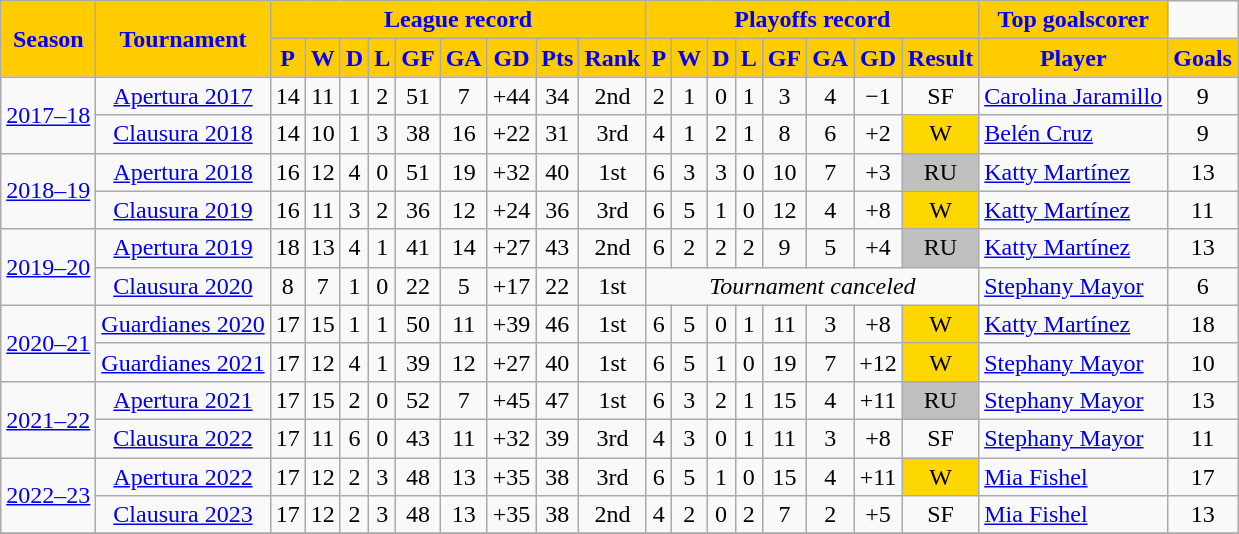<table class="wikitable" style="text-align:center;">
<tr>
<th rowspan=2 style=background-color:#FFCC00;color:blue>Season</th>
<th rowspan=2 style=background-color:#FFCC00;color:blue>Tournament</th>
<th class="unsortable" style=background-color:#FFCC00;color:blue colspan=9>League record</th>
<th class="unsortable" style=background-color:#FFCC00;color:blue colspan=8>Playoffs record</th>
<th style=background-color:#FFCC00;color:blue>Top goalscorer</th>
</tr>
<tr>
<th style=background-color:#FFCC00;color:blue>P</th>
<th style=background-color:#FFCC00;color:blue>W</th>
<th style=background-color:#FFCC00;color:blue>D</th>
<th style=background-color:#FFCC00;color:blue>L</th>
<th style=background-color:#FFCC00;color:blue>GF</th>
<th style=background-color:#FFCC00;color:blue>GA</th>
<th style=background-color:#FFCC00;color:blue>GD</th>
<th style=background-color:#FFCC00;color:blue>Pts</th>
<th style=background-color:#FFCC00;color:blue>Rank</th>
<th style=background-color:#FFCC00;color:blue>P</th>
<th style=background-color:#FFCC00;color:blue>W</th>
<th style=background-color:#FFCC00;color:blue>D</th>
<th style=background-color:#FFCC00;color:blue>L</th>
<th style=background-color:#FFCC00;color:blue>GF</th>
<th style=background-color:#FFCC00;color:blue>GA</th>
<th style=background-color:#FFCC00;color:blue>GD</th>
<th style=background-color:#FFCC00;color:blue>Result</th>
<th style=background-color:#FFCC00;color:blue>Player</th>
<th style=background-color:#FFCC00;color:blue>Goals</th>
</tr>
<tr>
<td rowspan=2><a href='#'>2017–18</a></td>
<td><a href='#'>Apertura 2017</a></td>
<td>14</td>
<td>11</td>
<td>1</td>
<td>2</td>
<td>51</td>
<td>7</td>
<td>+44</td>
<td>34</td>
<td>2nd</td>
<td>2</td>
<td>1</td>
<td>0</td>
<td>1</td>
<td>3</td>
<td>4</td>
<td>−1</td>
<td>SF</td>
<td align=left> <a href='#'>Carolina Jaramillo</a></td>
<td>9</td>
</tr>
<tr>
<td><a href='#'>Clausura 2018</a></td>
<td>14</td>
<td>10</td>
<td>1</td>
<td>3</td>
<td>38</td>
<td>16</td>
<td>+22</td>
<td>31</td>
<td>3rd</td>
<td>4</td>
<td>1</td>
<td>2</td>
<td>1</td>
<td>8</td>
<td>6</td>
<td>+2</td>
<td bgcolor="gold">W</td>
<td align=left> <a href='#'>Belén Cruz</a></td>
<td>9</td>
</tr>
<tr>
<td rowspan=2><a href='#'>2018–19</a></td>
<td><a href='#'>Apertura 2018</a></td>
<td>16</td>
<td>12</td>
<td>4</td>
<td>0</td>
<td>51</td>
<td>19</td>
<td>+32</td>
<td>40</td>
<td>1st</td>
<td>6</td>
<td>3</td>
<td>3</td>
<td>0</td>
<td>10</td>
<td>7</td>
<td>+3</td>
<td bgcolor="silver">RU</td>
<td align=left> <a href='#'>Katty Martínez</a></td>
<td>13</td>
</tr>
<tr>
<td><a href='#'>Clausura 2019</a></td>
<td>16</td>
<td>11</td>
<td>3</td>
<td>2</td>
<td>36</td>
<td>12</td>
<td>+24</td>
<td>36</td>
<td>3rd</td>
<td>6</td>
<td>5</td>
<td>1</td>
<td>0</td>
<td>12</td>
<td>4</td>
<td>+8</td>
<td bgcolor="gold">W</td>
<td align=left> <a href='#'>Katty Martínez</a></td>
<td>11</td>
</tr>
<tr>
<td rowspan=2><a href='#'>2019–20</a></td>
<td><a href='#'>Apertura 2019</a></td>
<td>18</td>
<td>13</td>
<td>4</td>
<td>1</td>
<td>41</td>
<td>14</td>
<td>+27</td>
<td>43</td>
<td>2nd</td>
<td>6</td>
<td>2</td>
<td>2</td>
<td>2</td>
<td>9</td>
<td>5</td>
<td>+4</td>
<td bgcolor="silver">RU</td>
<td align=left> <a href='#'>Katty Martínez</a></td>
<td>13</td>
</tr>
<tr>
<td><a href='#'>Clausura 2020</a></td>
<td>8</td>
<td>7</td>
<td>1</td>
<td>0</td>
<td>22</td>
<td>5</td>
<td>+17</td>
<td>22</td>
<td>1st</td>
<td colspan=8><em>Tournament canceled</em></td>
<td align=left> <a href='#'>Stephany Mayor</a></td>
<td>6</td>
</tr>
<tr>
<td rowspan=2><a href='#'>2020–21</a></td>
<td><a href='#'>Guardianes 2020</a></td>
<td>17</td>
<td>15</td>
<td>1</td>
<td>1</td>
<td>50</td>
<td>11</td>
<td>+39</td>
<td>46</td>
<td>1st</td>
<td>6</td>
<td>5</td>
<td>0</td>
<td>1</td>
<td>11</td>
<td>3</td>
<td>+8</td>
<td bgcolor="gold">W</td>
<td align=left> <a href='#'>Katty Martínez</a></td>
<td>18</td>
</tr>
<tr>
<td><a href='#'>Guardianes 2021</a></td>
<td>17</td>
<td>12</td>
<td>4</td>
<td>1</td>
<td>39</td>
<td>12</td>
<td>+27</td>
<td>40</td>
<td>1st</td>
<td>6</td>
<td>5</td>
<td>1</td>
<td>0</td>
<td>19</td>
<td>7</td>
<td>+12</td>
<td bgcolor="gold">W</td>
<td align=left> <a href='#'>Stephany Mayor</a></td>
<td>10</td>
</tr>
<tr>
<td rowspan=2><a href='#'>2021–22</a></td>
<td><a href='#'>Apertura 2021</a></td>
<td>17</td>
<td>15</td>
<td>2</td>
<td>0</td>
<td>52</td>
<td>7</td>
<td>+45</td>
<td>47</td>
<td>1st</td>
<td>6</td>
<td>3</td>
<td>2</td>
<td>1</td>
<td>15</td>
<td>4</td>
<td>+11</td>
<td bgcolor="silver">RU</td>
<td align=left> <a href='#'>Stephany Mayor</a></td>
<td>13</td>
</tr>
<tr>
<td><a href='#'>Clausura 2022</a></td>
<td>17</td>
<td>11</td>
<td>6</td>
<td>0</td>
<td>43</td>
<td>11</td>
<td>+32</td>
<td>39</td>
<td>3rd</td>
<td>4</td>
<td>3</td>
<td>0</td>
<td>1</td>
<td>11</td>
<td>3</td>
<td>+8</td>
<td>SF</td>
<td align=left> <a href='#'>Stephany Mayor</a></td>
<td>11</td>
</tr>
<tr>
<td rowspan=2><a href='#'>2022–23</a></td>
<td><a href='#'>Apertura 2022</a></td>
<td>17</td>
<td>12</td>
<td>2</td>
<td>3</td>
<td>48</td>
<td>13</td>
<td>+35</td>
<td>38</td>
<td>3rd</td>
<td>6</td>
<td>5</td>
<td>1</td>
<td>0</td>
<td>15</td>
<td>4</td>
<td>+11</td>
<td bgcolor="gold">W</td>
<td align=left> <a href='#'>Mia Fishel</a></td>
<td>17</td>
</tr>
<tr>
<td><a href='#'>Clausura 2023</a></td>
<td>17</td>
<td>12</td>
<td>2</td>
<td>3</td>
<td>48</td>
<td>13</td>
<td>+35</td>
<td>38</td>
<td>2nd</td>
<td>4</td>
<td>2</td>
<td>0</td>
<td>2</td>
<td>7</td>
<td>2</td>
<td>+5</td>
<td>SF</td>
<td align=left> <a href='#'>Mia Fishel</a></td>
<td>13</td>
</tr>
<tr>
</tr>
</table>
